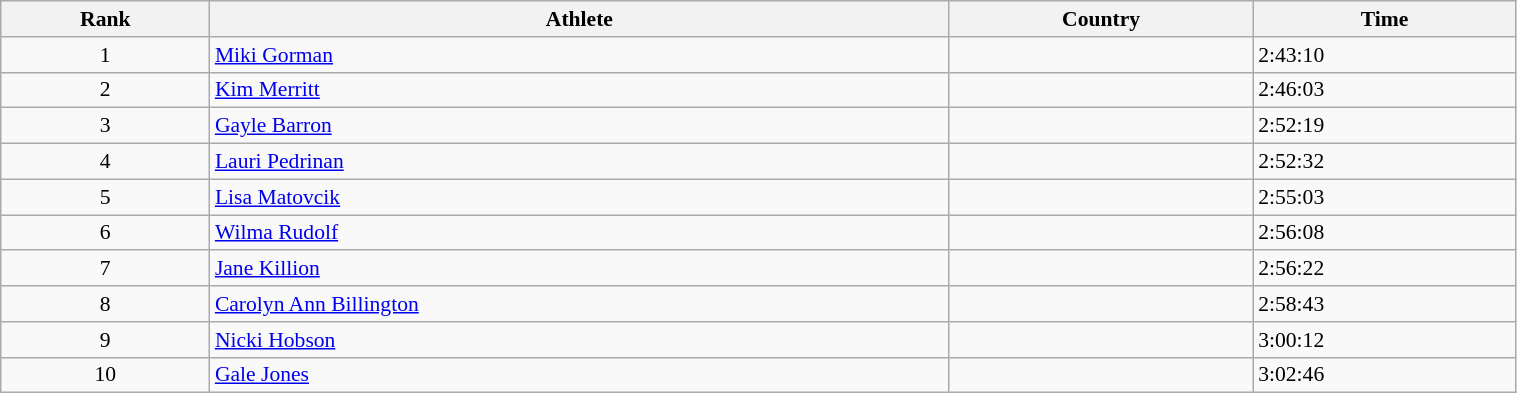<table class="wikitable" width=80% style="font-size:90%; text-align:left;">
<tr>
<th>Rank</th>
<th>Athlete</th>
<th>Country</th>
<th>Time</th>
</tr>
<tr>
<td style="text-align:center">1</td>
<td><a href='#'>Miki Gorman</a></td>
<td></td>
<td>2:43:10</td>
</tr>
<tr>
<td style="text-align:center">2</td>
<td><a href='#'>Kim Merritt</a></td>
<td></td>
<td>2:46:03</td>
</tr>
<tr>
<td style="text-align:center">3</td>
<td><a href='#'>Gayle Barron</a></td>
<td></td>
<td>2:52:19</td>
</tr>
<tr>
<td style="text-align:center">4</td>
<td><a href='#'>Lauri Pedrinan</a></td>
<td></td>
<td>2:52:32</td>
</tr>
<tr>
<td style="text-align:center">5</td>
<td><a href='#'>Lisa Matovcik</a></td>
<td></td>
<td>2:55:03</td>
</tr>
<tr>
<td style="text-align:center">6</td>
<td><a href='#'>Wilma Rudolf</a></td>
<td></td>
<td>2:56:08</td>
</tr>
<tr>
<td style="text-align:center">7</td>
<td><a href='#'>Jane Killion</a></td>
<td></td>
<td>2:56:22</td>
</tr>
<tr>
<td style="text-align:center">8</td>
<td><a href='#'>Carolyn Ann Billington</a></td>
<td></td>
<td>2:58:43</td>
</tr>
<tr>
<td style="text-align:center">9</td>
<td><a href='#'>Nicki Hobson</a></td>
<td></td>
<td>3:00:12</td>
</tr>
<tr>
<td style="text-align:center">10</td>
<td><a href='#'>Gale Jones</a></td>
<td></td>
<td>3:02:46</td>
</tr>
</table>
